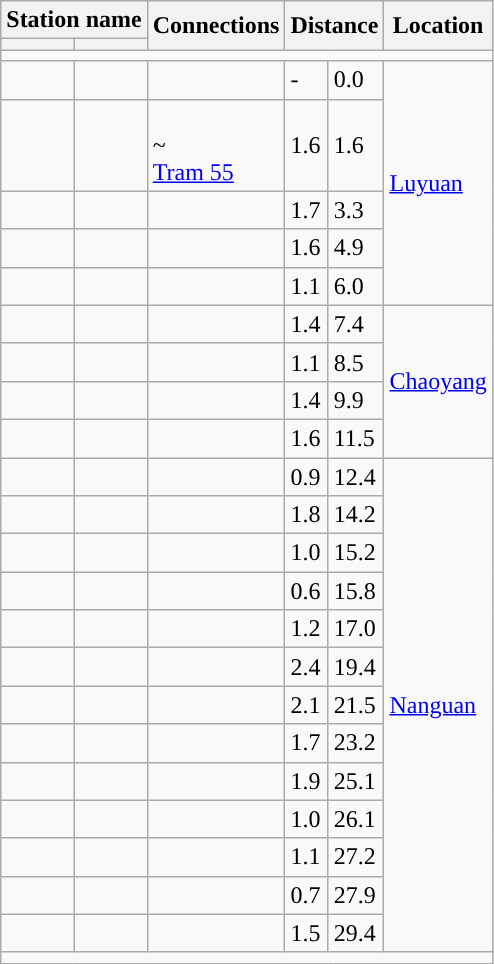<table class="wikitable">
<tr>
<th colspan="2">Station name</th>
<th rowspan="2">Connections</th>
<th colspan="2" rowspan="2">Distance<br></th>
<th rowspan="2">Location</th>
</tr>
<tr>
<th></th>
<th></th>
</tr>
<tr style="background:#">
<td colspan = "8"></td>
</tr>
<tr>
<td></td>
<td></td>
<td></td>
<td>-</td>
<td>0.0</td>
<td rowspan="5"><a href='#'>Luyuan</a></td>
</tr>
<tr>
<td></td>
<td></td>
<td><br> ~<br> <a href='#'>Tram 55</a></td>
<td>1.6</td>
<td>1.6</td>
</tr>
<tr>
<td></td>
<td></td>
<td></td>
<td>1.7</td>
<td>3.3</td>
</tr>
<tr>
<td></td>
<td></td>
<td></td>
<td>1.6</td>
<td>4.9</td>
</tr>
<tr>
<td></td>
<td></td>
<td></td>
<td>1.1</td>
<td>6.0</td>
</tr>
<tr>
<td></td>
<td></td>
<td></td>
<td>1.4</td>
<td>7.4</td>
<td rowspan="4"><a href='#'>Chaoyang</a></td>
</tr>
<tr>
<td></td>
<td></td>
<td></td>
<td>1.1</td>
<td>8.5</td>
</tr>
<tr>
<td></td>
<td></td>
<td></td>
<td>1.4</td>
<td>9.9</td>
</tr>
<tr>
<td></td>
<td></td>
<td></td>
<td>1.6</td>
<td>11.5</td>
</tr>
<tr>
<td></td>
<td></td>
<td></td>
<td>0.9</td>
<td>12.4</td>
<td rowspan="13"><a href='#'>Nanguan</a></td>
</tr>
<tr>
<td></td>
<td></td>
<td></td>
<td>1.8</td>
<td>14.2</td>
</tr>
<tr>
<td></td>
<td></td>
<td></td>
<td>1.0</td>
<td>15.2</td>
</tr>
<tr>
<td></td>
<td></td>
<td></td>
<td>0.6</td>
<td>15.8</td>
</tr>
<tr>
<td></td>
<td></td>
<td></td>
<td>1.2</td>
<td>17.0</td>
</tr>
<tr>
<td></td>
<td></td>
<td></td>
<td>2.4</td>
<td>19.4</td>
</tr>
<tr>
<td></td>
<td></td>
<td></td>
<td>2.1</td>
<td>21.5</td>
</tr>
<tr>
<td></td>
<td></td>
<td></td>
<td>1.7</td>
<td>23.2</td>
</tr>
<tr>
<td></td>
<td></td>
<td></td>
<td>1.9</td>
<td>25.1</td>
</tr>
<tr>
<td></td>
<td></td>
<td></td>
<td>1.0</td>
<td>26.1</td>
</tr>
<tr>
<td></td>
<td></td>
<td></td>
<td>1.1</td>
<td>27.2</td>
</tr>
<tr>
<td></td>
<td></td>
<td></td>
<td>0.7</td>
<td>27.9</td>
</tr>
<tr>
<td></td>
<td></td>
<td></td>
<td>1.5</td>
<td>29.4</td>
</tr>
<tr style="background:#">
<td colspan = "8"></td>
</tr>
</table>
